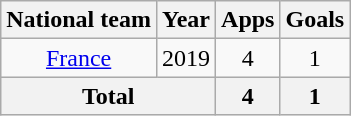<table class=wikitable style=text-align:center>
<tr>
<th>National team</th>
<th>Year</th>
<th>Apps</th>
<th>Goals</th>
</tr>
<tr>
<td><a href='#'>France</a></td>
<td>2019</td>
<td>4</td>
<td>1</td>
</tr>
<tr>
<th colspan=2>Total</th>
<th>4</th>
<th>1</th>
</tr>
</table>
